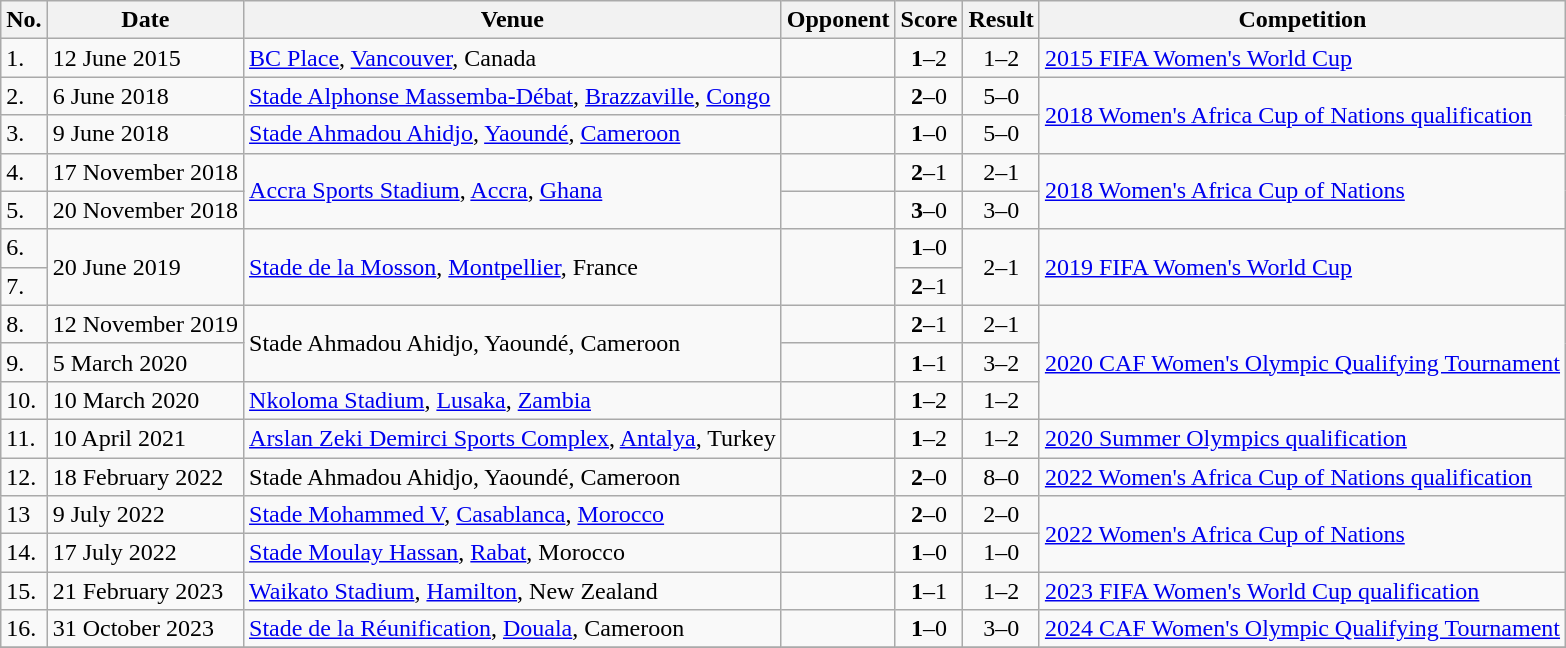<table class="wikitable">
<tr>
<th>No.</th>
<th>Date</th>
<th>Venue</th>
<th>Opponent</th>
<th>Score</th>
<th>Result</th>
<th>Competition</th>
</tr>
<tr>
<td>1.</td>
<td>12 June 2015</td>
<td><a href='#'>BC Place</a>, <a href='#'>Vancouver</a>, Canada</td>
<td></td>
<td align=center><strong>1</strong>–2</td>
<td align=center>1–2</td>
<td><a href='#'>2015 FIFA Women's World Cup</a></td>
</tr>
<tr>
<td>2.</td>
<td>6 June 2018</td>
<td><a href='#'>Stade Alphonse Massemba-Débat</a>, <a href='#'>Brazzaville</a>, <a href='#'>Congo</a></td>
<td></td>
<td align=center><strong>2</strong>–0</td>
<td align=center>5–0</td>
<td rowspan=2><a href='#'>2018 Women's Africa Cup of Nations qualification</a></td>
</tr>
<tr>
<td>3.</td>
<td>9 June 2018</td>
<td><a href='#'>Stade Ahmadou Ahidjo</a>, <a href='#'>Yaoundé</a>, <a href='#'>Cameroon</a></td>
<td></td>
<td align=center><strong>1</strong>–0</td>
<td align=center>5–0</td>
</tr>
<tr>
<td>4.</td>
<td>17 November 2018</td>
<td rowspan=2><a href='#'>Accra Sports Stadium</a>, <a href='#'>Accra</a>, <a href='#'>Ghana</a></td>
<td></td>
<td align=center><strong>2</strong>–1</td>
<td align=center>2–1</td>
<td rowspan=2><a href='#'>2018 Women's Africa Cup of Nations</a></td>
</tr>
<tr>
<td>5.</td>
<td>20 November 2018</td>
<td></td>
<td align=center><strong>3</strong>–0</td>
<td align=center>3–0</td>
</tr>
<tr>
<td>6.</td>
<td rowspan=2>20 June 2019</td>
<td rowspan=2><a href='#'>Stade de la Mosson</a>, <a href='#'>Montpellier</a>, France</td>
<td rowspan=2></td>
<td align=center><strong>1</strong>–0</td>
<td rowspan=2 align=center>2–1</td>
<td rowspan=2><a href='#'>2019 FIFA Women's World Cup</a></td>
</tr>
<tr>
<td>7.</td>
<td align=center><strong>2</strong>–1</td>
</tr>
<tr>
<td>8.</td>
<td>12 November 2019</td>
<td rowspan=2>Stade Ahmadou Ahidjo, Yaoundé, Cameroon</td>
<td></td>
<td align=center><strong>2</strong>–1</td>
<td align=center>2–1</td>
<td rowspan=3><a href='#'>2020 CAF Women's Olympic Qualifying Tournament</a></td>
</tr>
<tr>
<td>9.</td>
<td>5 March 2020</td>
<td></td>
<td align=center><strong>1</strong>–1</td>
<td align=center>3–2</td>
</tr>
<tr>
<td>10.</td>
<td>10 March 2020</td>
<td><a href='#'>Nkoloma Stadium</a>, <a href='#'>Lusaka</a>, <a href='#'>Zambia</a></td>
<td></td>
<td align=center><strong>1</strong>–2</td>
<td align=center>1–2</td>
</tr>
<tr>
<td>11.</td>
<td>10 April 2021</td>
<td><a href='#'>Arslan Zeki Demirci Sports Complex</a>, <a href='#'>Antalya</a>, Turkey</td>
<td></td>
<td align="center"><strong>1</strong>–2</td>
<td align="center">1–2</td>
<td><a href='#'>2020 Summer Olympics qualification</a></td>
</tr>
<tr>
<td>12.</td>
<td>18 February 2022</td>
<td>Stade Ahmadou Ahidjo, Yaoundé, Cameroon</td>
<td></td>
<td align=center><strong>2</strong>–0</td>
<td align=center>8–0</td>
<td><a href='#'>2022 Women's Africa Cup of Nations qualification</a></td>
</tr>
<tr>
<td>13</td>
<td>9 July 2022</td>
<td><a href='#'>Stade Mohammed V</a>, <a href='#'>Casablanca</a>, <a href='#'>Morocco</a></td>
<td></td>
<td align=center><strong>2</strong>–0</td>
<td align=center>2–0</td>
<td rowspan=2><a href='#'>2022 Women's Africa Cup of Nations</a></td>
</tr>
<tr>
<td>14.</td>
<td>17 July 2022</td>
<td><a href='#'>Stade Moulay Hassan</a>, <a href='#'>Rabat</a>, Morocco</td>
<td></td>
<td align=center><strong>1</strong>–0</td>
<td align=center>1–0</td>
</tr>
<tr>
<td>15.</td>
<td>21 February 2023</td>
<td><a href='#'>Waikato Stadium</a>, <a href='#'>Hamilton</a>, New Zealand</td>
<td></td>
<td align="center"><strong>1</strong>–1</td>
<td align="center">1–2</td>
<td><a href='#'>2023 FIFA Women's World Cup qualification</a></td>
</tr>
<tr>
<td>16.</td>
<td>31 October 2023</td>
<td><a href='#'>Stade de la Réunification</a>, <a href='#'>Douala</a>, Cameroon</td>
<td></td>
<td align=center><strong>1</strong>–0</td>
<td align=center>3–0 </td>
<td><a href='#'>2024 CAF Women's Olympic Qualifying Tournament</a></td>
</tr>
<tr>
</tr>
</table>
